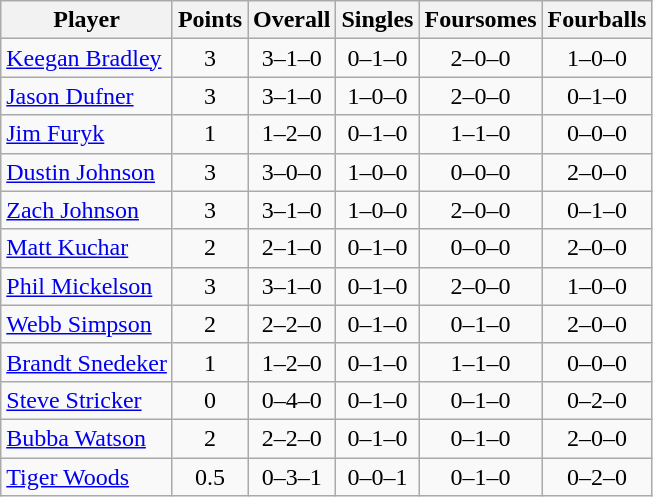<table class="wikitable sortable" style="text-align:center">
<tr>
<th>Player</th>
<th>Points</th>
<th>Overall</th>
<th>Singles</th>
<th>Foursomes</th>
<th>Fourballs</th>
</tr>
<tr>
<td align=left><a href='#'>Keegan Bradley</a></td>
<td>3</td>
<td>3–1–0</td>
<td>0–1–0</td>
<td>2–0–0</td>
<td>1–0–0</td>
</tr>
<tr>
<td align=left><a href='#'>Jason Dufner</a></td>
<td>3</td>
<td>3–1–0</td>
<td>1–0–0</td>
<td>2–0–0</td>
<td>0–1–0</td>
</tr>
<tr>
<td align=left><a href='#'>Jim Furyk</a></td>
<td>1</td>
<td>1–2–0</td>
<td>0–1–0</td>
<td>1–1–0</td>
<td>0–0–0</td>
</tr>
<tr>
<td align=left><a href='#'>Dustin Johnson</a></td>
<td>3</td>
<td>3–0–0</td>
<td>1–0–0</td>
<td>0–0–0</td>
<td>2–0–0</td>
</tr>
<tr>
<td align=left><a href='#'>Zach Johnson</a></td>
<td>3</td>
<td>3–1–0</td>
<td>1–0–0</td>
<td>2–0–0</td>
<td>0–1–0</td>
</tr>
<tr>
<td align=left><a href='#'>Matt Kuchar</a></td>
<td>2</td>
<td>2–1–0</td>
<td>0–1–0</td>
<td>0–0–0</td>
<td>2–0–0</td>
</tr>
<tr>
<td align=left><a href='#'>Phil Mickelson</a></td>
<td>3</td>
<td>3–1–0</td>
<td>0–1–0</td>
<td>2–0–0</td>
<td>1–0–0</td>
</tr>
<tr>
<td align=left><a href='#'>Webb Simpson</a></td>
<td>2</td>
<td>2–2–0</td>
<td>0–1–0</td>
<td>0–1–0</td>
<td>2–0–0</td>
</tr>
<tr>
<td align=left><a href='#'>Brandt Snedeker</a></td>
<td>1</td>
<td>1–2–0</td>
<td>0–1–0</td>
<td>1–1–0</td>
<td>0–0–0</td>
</tr>
<tr>
<td align=left><a href='#'>Steve Stricker</a></td>
<td>0</td>
<td>0–4–0</td>
<td>0–1–0</td>
<td>0–1–0</td>
<td>0–2–0</td>
</tr>
<tr>
<td align=left><a href='#'>Bubba Watson</a></td>
<td>2</td>
<td>2–2–0</td>
<td>0–1–0</td>
<td>0–1–0</td>
<td>2–0–0</td>
</tr>
<tr>
<td align=left><a href='#'>Tiger Woods</a></td>
<td>0.5</td>
<td>0–3–1</td>
<td>0–0–1</td>
<td>0–1–0</td>
<td>0–2–0</td>
</tr>
</table>
